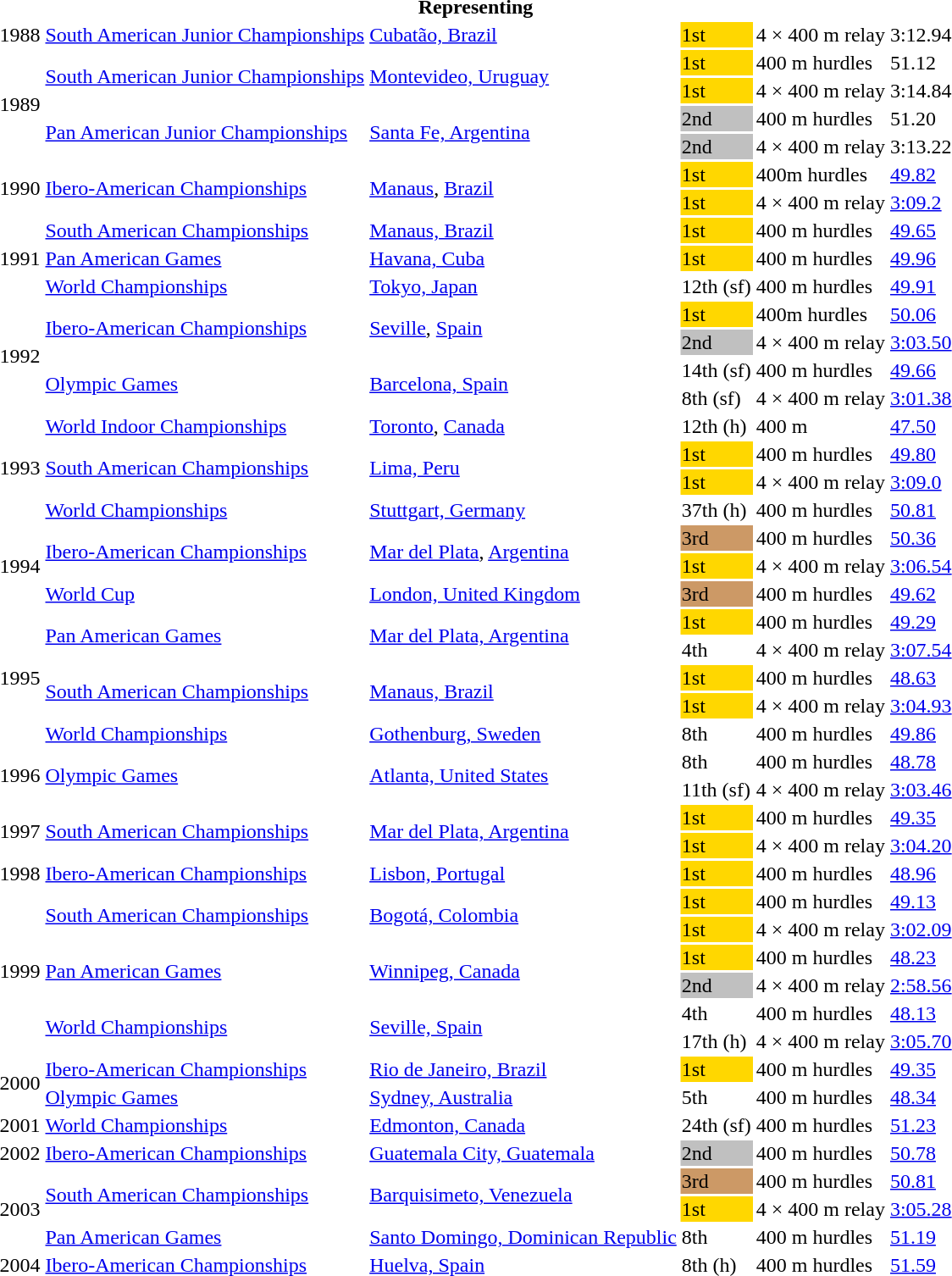<table>
<tr>
<th colspan="6">Representing </th>
</tr>
<tr>
<td>1988</td>
<td><a href='#'>South American Junior Championships</a></td>
<td><a href='#'>Cubatão, Brazil</a></td>
<td bgcolor=gold>1st</td>
<td>4 × 400 m relay</td>
<td>3:12.94</td>
</tr>
<tr>
<td rowspan=4>1989</td>
<td rowspan=2><a href='#'>South American Junior Championships</a></td>
<td rowspan=2><a href='#'>Montevideo, Uruguay</a></td>
<td bgcolor=gold>1st</td>
<td>400 m hurdles</td>
<td>51.12</td>
</tr>
<tr>
<td bgcolor=gold>1st</td>
<td>4 × 400 m relay</td>
<td>3:14.84</td>
</tr>
<tr>
<td rowspan=2><a href='#'>Pan American Junior Championships</a></td>
<td rowspan=2><a href='#'>Santa Fe, Argentina</a></td>
<td bgcolor=silver>2nd</td>
<td>400 m hurdles</td>
<td>51.20</td>
</tr>
<tr>
<td bgcolor=silver>2nd</td>
<td>4 × 400 m relay</td>
<td>3:13.22</td>
</tr>
<tr>
<td rowspan=2>1990</td>
<td rowspan=2><a href='#'>Ibero-American Championships</a></td>
<td rowspan=2><a href='#'>Manaus</a>, <a href='#'>Brazil</a></td>
<td bgcolor=gold>1st</td>
<td>400m hurdles</td>
<td><a href='#'>49.82</a></td>
</tr>
<tr>
<td bgcolor=gold>1st</td>
<td>4 × 400 m relay</td>
<td><a href='#'>3:09.2</a></td>
</tr>
<tr>
<td rowspan=3>1991</td>
<td><a href='#'>South American Championships</a></td>
<td><a href='#'>Manaus, Brazil</a></td>
<td bgcolor="gold">1st</td>
<td>400 m hurdles</td>
<td><a href='#'>49.65</a></td>
</tr>
<tr>
<td><a href='#'>Pan American Games</a></td>
<td><a href='#'>Havana, Cuba</a></td>
<td bgcolor="gold">1st</td>
<td>400 m hurdles</td>
<td><a href='#'>49.96</a></td>
</tr>
<tr>
<td><a href='#'>World Championships</a></td>
<td><a href='#'>Tokyo, Japan</a></td>
<td>12th (sf)</td>
<td>400 m hurdles</td>
<td><a href='#'>49.91</a></td>
</tr>
<tr>
<td rowspan=4>1992</td>
<td rowspan=2><a href='#'>Ibero-American Championships</a></td>
<td rowspan=2><a href='#'>Seville</a>, <a href='#'>Spain</a></td>
<td bgcolor=gold>1st</td>
<td>400m hurdles</td>
<td><a href='#'>50.06</a></td>
</tr>
<tr>
<td bgcolor=silver>2nd</td>
<td>4 × 400 m relay</td>
<td><a href='#'>3:03.50</a></td>
</tr>
<tr>
<td rowspan=2><a href='#'>Olympic Games</a></td>
<td rowspan=2><a href='#'>Barcelona, Spain</a></td>
<td>14th (sf)</td>
<td>400 m hurdles</td>
<td><a href='#'>49.66</a></td>
</tr>
<tr>
<td>8th (sf)</td>
<td>4 × 400 m relay</td>
<td><a href='#'>3:01.38</a></td>
</tr>
<tr>
<td rowspan=4>1993</td>
<td><a href='#'>World Indoor Championships</a></td>
<td><a href='#'>Toronto</a>, <a href='#'>Canada</a></td>
<td>12th (h)</td>
<td>400 m</td>
<td><a href='#'>47.50</a></td>
</tr>
<tr>
<td rowspan=2><a href='#'>South American Championships</a></td>
<td rowspan=2><a href='#'>Lima, Peru</a></td>
<td bgcolor="gold">1st</td>
<td>400 m hurdles</td>
<td><a href='#'>49.80</a></td>
</tr>
<tr>
<td bgcolor=gold>1st</td>
<td>4 × 400 m relay</td>
<td><a href='#'>3:09.0</a></td>
</tr>
<tr>
<td><a href='#'>World Championships</a></td>
<td><a href='#'>Stuttgart, Germany</a></td>
<td>37th (h)</td>
<td>400 m hurdles</td>
<td><a href='#'>50.81</a></td>
</tr>
<tr>
<td rowspan=3>1994</td>
<td rowspan=2><a href='#'>Ibero-American Championships</a></td>
<td rowspan=2><a href='#'>Mar del Plata</a>, <a href='#'>Argentina</a></td>
<td bgcolor="cc9966">3rd</td>
<td>400 m hurdles</td>
<td><a href='#'>50.36</a></td>
</tr>
<tr>
<td bgcolor=gold>1st</td>
<td>4 × 400 m relay</td>
<td><a href='#'>3:06.54</a></td>
</tr>
<tr>
<td><a href='#'>World Cup</a></td>
<td><a href='#'>London, United Kingdom</a></td>
<td bgcolor="cc9966">3rd</td>
<td>400 m hurdles</td>
<td><a href='#'>49.62</a></td>
</tr>
<tr>
<td rowspan=5>1995</td>
<td rowspan=2><a href='#'>Pan American Games</a></td>
<td rowspan=2><a href='#'>Mar del Plata, Argentina</a></td>
<td bgcolor="gold">1st</td>
<td>400 m hurdles</td>
<td><a href='#'>49.29</a></td>
</tr>
<tr>
<td>4th</td>
<td>4 × 400 m relay</td>
<td><a href='#'>3:07.54</a></td>
</tr>
<tr>
<td rowspan=2><a href='#'>South American Championships</a></td>
<td rowspan=2><a href='#'>Manaus, Brazil</a></td>
<td bgcolor="gold">1st</td>
<td>400 m hurdles</td>
<td><a href='#'>48.63</a></td>
</tr>
<tr>
<td bgcolor=gold>1st</td>
<td>4 × 400 m relay</td>
<td><a href='#'>3:04.93</a></td>
</tr>
<tr>
<td><a href='#'>World Championships</a></td>
<td><a href='#'>Gothenburg, Sweden</a></td>
<td>8th</td>
<td>400 m hurdles</td>
<td><a href='#'>49.86</a></td>
</tr>
<tr>
<td rowspan=2>1996</td>
<td rowspan=2><a href='#'>Olympic Games</a></td>
<td rowspan=2><a href='#'>Atlanta, United States</a></td>
<td>8th</td>
<td>400 m hurdles</td>
<td><a href='#'>48.78</a></td>
</tr>
<tr>
<td>11th (sf)</td>
<td>4 × 400 m relay</td>
<td><a href='#'>3:03.46</a></td>
</tr>
<tr>
<td rowspan=2>1997</td>
<td rowspan=2><a href='#'>South American Championships</a></td>
<td rowspan=2><a href='#'>Mar del Plata, Argentina</a></td>
<td bgcolor="gold">1st</td>
<td>400 m hurdles</td>
<td><a href='#'>49.35</a></td>
</tr>
<tr>
<td bgcolor=gold>1st</td>
<td>4 × 400 m relay</td>
<td><a href='#'>3:04.20</a></td>
</tr>
<tr>
<td>1998</td>
<td><a href='#'>Ibero-American Championships</a></td>
<td><a href='#'>Lisbon, Portugal</a></td>
<td bgcolor=gold>1st</td>
<td>400 m hurdles</td>
<td><a href='#'>48.96</a></td>
</tr>
<tr>
<td rowspan=6>1999</td>
<td rowspan=2><a href='#'>South American Championships</a></td>
<td rowspan=2><a href='#'>Bogotá, Colombia</a></td>
<td bgcolor="gold">1st</td>
<td>400 m hurdles</td>
<td><a href='#'>49.13</a></td>
</tr>
<tr>
<td bgcolor="gold">1st</td>
<td>4 × 400 m relay</td>
<td><a href='#'>3:02.09</a></td>
</tr>
<tr>
<td rowspan=2><a href='#'>Pan American Games</a></td>
<td rowspan=2><a href='#'>Winnipeg, Canada</a></td>
<td bgcolor="gold">1st</td>
<td>400 m hurdles</td>
<td><a href='#'>48.23</a></td>
</tr>
<tr>
<td bgcolor="silver">2nd</td>
<td>4 × 400 m relay</td>
<td><a href='#'>2:58.56</a></td>
</tr>
<tr>
<td rowspan=2><a href='#'>World Championships</a></td>
<td rowspan=2><a href='#'>Seville, Spain</a></td>
<td>4th</td>
<td>400 m hurdles</td>
<td><a href='#'>48.13</a></td>
</tr>
<tr>
<td>17th (h)</td>
<td>4 × 400 m relay</td>
<td><a href='#'>3:05.70</a></td>
</tr>
<tr>
<td rowspan=2>2000</td>
<td><a href='#'>Ibero-American Championships</a></td>
<td><a href='#'>Rio de Janeiro, Brazil</a></td>
<td bgcolor=gold>1st</td>
<td>400 m hurdles</td>
<td><a href='#'>49.35</a></td>
</tr>
<tr>
<td><a href='#'>Olympic Games</a></td>
<td><a href='#'>Sydney, Australia</a></td>
<td>5th</td>
<td>400 m hurdles</td>
<td><a href='#'>48.34</a></td>
</tr>
<tr>
<td>2001</td>
<td><a href='#'>World Championships</a></td>
<td><a href='#'>Edmonton, Canada</a></td>
<td>24th (sf)</td>
<td>400 m hurdles</td>
<td><a href='#'>51.23</a></td>
</tr>
<tr>
<td>2002</td>
<td><a href='#'>Ibero-American Championships</a></td>
<td><a href='#'>Guatemala City, Guatemala</a></td>
<td bgcolor=silver>2nd</td>
<td>400 m hurdles</td>
<td><a href='#'>50.78</a></td>
</tr>
<tr>
<td rowspan=3>2003</td>
<td rowspan=2><a href='#'>South American Championships</a></td>
<td rowspan=2><a href='#'>Barquisimeto, Venezuela</a></td>
<td bgcolor="cc9966">3rd</td>
<td>400 m hurdles</td>
<td><a href='#'>50.81</a></td>
</tr>
<tr>
<td bgcolor="gold">1st</td>
<td>4 × 400 m relay</td>
<td><a href='#'>3:05.28</a></td>
</tr>
<tr>
<td><a href='#'>Pan American Games</a></td>
<td><a href='#'>Santo Domingo, Dominican Republic</a></td>
<td>8th</td>
<td>400 m hurdles</td>
<td><a href='#'>51.19</a></td>
</tr>
<tr>
<td>2004</td>
<td><a href='#'>Ibero-American Championships</a></td>
<td><a href='#'>Huelva, Spain</a></td>
<td>8th (h)</td>
<td>400 m hurdles</td>
<td><a href='#'>51.59</a></td>
</tr>
</table>
